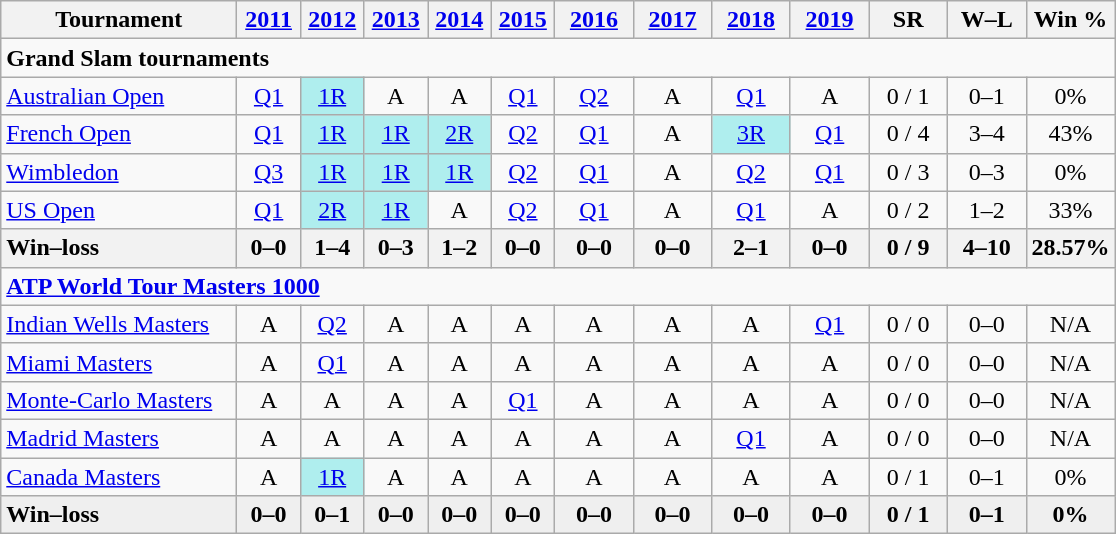<table class=wikitable style=text-align:center>
<tr>
<th width=150>Tournament</th>
<th width=35><a href='#'>2011</a></th>
<th width=35><a href='#'>2012</a></th>
<th width=35><a href='#'>2013</a></th>
<th width=35><a href='#'>2014</a></th>
<th width=35><a href='#'>2015</a></th>
<th width=45><a href='#'>2016</a></th>
<th width=45><a href='#'>2017</a></th>
<th width=45><a href='#'>2018</a></th>
<th width=45><a href='#'>2019</a></th>
<th width=45>SR</th>
<th width=45>W–L</th>
<th width=45>Win %</th>
</tr>
<tr>
<td colspan="20" align="left"><strong>Grand Slam tournaments</strong></td>
</tr>
<tr>
<td align=left><a href='#'>Australian Open</a></td>
<td><a href='#'>Q1</a></td>
<td bgcolor=afeeee><a href='#'>1R</a></td>
<td>A</td>
<td>A</td>
<td><a href='#'>Q1</a></td>
<td><a href='#'>Q2</a></td>
<td>A</td>
<td><a href='#'>Q1</a></td>
<td>A</td>
<td>0 / 1</td>
<td>0–1</td>
<td>0%</td>
</tr>
<tr>
<td align=left><a href='#'>French Open</a></td>
<td><a href='#'>Q1</a></td>
<td bgcolor=afeeee><a href='#'>1R</a></td>
<td bgcolor=afeeee><a href='#'>1R</a></td>
<td bgcolor=afeeee><a href='#'>2R</a></td>
<td><a href='#'>Q2</a></td>
<td><a href='#'>Q1</a></td>
<td>A</td>
<td bgcolor=afeeee><a href='#'>3R</a></td>
<td><a href='#'>Q1</a></td>
<td>0 / 4</td>
<td>3–4</td>
<td>43%</td>
</tr>
<tr>
<td align=left><a href='#'>Wimbledon</a></td>
<td><a href='#'>Q3</a></td>
<td bgcolor=afeeee><a href='#'>1R</a></td>
<td bgcolor=afeeee><a href='#'>1R</a></td>
<td bgcolor=afeeee><a href='#'>1R</a></td>
<td><a href='#'>Q2</a></td>
<td><a href='#'>Q1</a></td>
<td>A</td>
<td><a href='#'>Q2</a></td>
<td><a href='#'>Q1</a></td>
<td>0 / 3</td>
<td>0–3</td>
<td>0%</td>
</tr>
<tr>
<td align=left><a href='#'>US Open</a></td>
<td><a href='#'>Q1</a></td>
<td bgcolor=afeeee><a href='#'>2R</a></td>
<td bgcolor=afeeee><a href='#'>1R</a></td>
<td>A</td>
<td><a href='#'>Q2</a></td>
<td><a href='#'>Q1</a></td>
<td>A</td>
<td><a href='#'>Q1</a></td>
<td>A</td>
<td>0 / 2</td>
<td>1–2</td>
<td>33%</td>
</tr>
<tr>
<th style=text-align:left>Win–loss</th>
<th>0–0</th>
<th>1–4</th>
<th>0–3</th>
<th>1–2</th>
<th>0–0</th>
<th>0–0</th>
<th>0–0</th>
<th>2–1</th>
<th>0–0</th>
<th>0 / 9</th>
<th>4–10</th>
<th>28.57%</th>
</tr>
<tr>
<td colspan="17" align="left"><strong><a href='#'>ATP World Tour Masters 1000</a></strong></td>
</tr>
<tr>
<td align=left><a href='#'>Indian Wells Masters</a></td>
<td>A</td>
<td><a href='#'>Q2</a></td>
<td>A</td>
<td>A</td>
<td>A</td>
<td>A</td>
<td>A</td>
<td>A</td>
<td><a href='#'>Q1</a></td>
<td>0 / 0</td>
<td>0–0</td>
<td>N/A</td>
</tr>
<tr>
<td align=left><a href='#'>Miami Masters</a></td>
<td>A</td>
<td><a href='#'>Q1</a></td>
<td>A</td>
<td>A</td>
<td>A</td>
<td>A</td>
<td>A</td>
<td>A</td>
<td>A</td>
<td>0 / 0</td>
<td>0–0</td>
<td>N/A</td>
</tr>
<tr>
<td align=left><a href='#'>Monte-Carlo Masters</a></td>
<td>A</td>
<td>A</td>
<td>A</td>
<td>A</td>
<td><a href='#'>Q1</a></td>
<td>A</td>
<td>A</td>
<td>A</td>
<td>A</td>
<td>0 / 0</td>
<td>0–0</td>
<td>N/A</td>
</tr>
<tr>
<td align=left><a href='#'>Madrid Masters</a></td>
<td>A</td>
<td>A</td>
<td>A</td>
<td>A</td>
<td>A</td>
<td>A</td>
<td>A</td>
<td><a href='#'>Q1</a></td>
<td>A</td>
<td>0 / 0</td>
<td>0–0</td>
<td>N/A</td>
</tr>
<tr>
<td align=left><a href='#'>Canada Masters</a></td>
<td>A</td>
<td bgcolor=afeeee><a href='#'>1R</a></td>
<td>A</td>
<td>A</td>
<td>A</td>
<td>A</td>
<td>A</td>
<td>A</td>
<td>A</td>
<td>0 / 1</td>
<td>0–1</td>
<td>0%</td>
</tr>
<tr style="font-weight:bold; background:#efefef;">
<td style=text-align:left>Win–loss</td>
<td>0–0</td>
<td>0–1</td>
<td>0–0</td>
<td>0–0</td>
<td>0–0</td>
<td>0–0</td>
<td>0–0</td>
<td>0–0</td>
<td>0–0</td>
<td>0 / 1</td>
<td>0–1</td>
<td>0%</td>
</tr>
</table>
